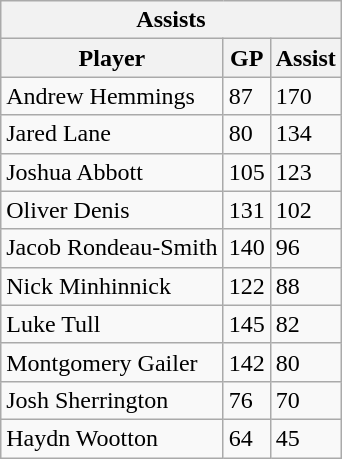<table class="wikitable">
<tr>
<th colspan="3">Assists</th>
</tr>
<tr>
<th>Player</th>
<th>GP</th>
<th>Assist</th>
</tr>
<tr>
<td>Andrew  Hemmings</td>
<td>87</td>
<td>170</td>
</tr>
<tr>
<td>Jared  Lane</td>
<td>80</td>
<td>134</td>
</tr>
<tr>
<td>Joshua  Abbott</td>
<td>105</td>
<td>123</td>
</tr>
<tr>
<td>Oliver  Denis</td>
<td>131</td>
<td>102</td>
</tr>
<tr>
<td>Jacob  Rondeau-Smith</td>
<td>140</td>
<td>96</td>
</tr>
<tr>
<td>Nick  Minhinnick</td>
<td>122</td>
<td>88</td>
</tr>
<tr>
<td>Luke Tull</td>
<td>145</td>
<td>82</td>
</tr>
<tr>
<td>Montgomery Gailer</td>
<td>142</td>
<td>80</td>
</tr>
<tr>
<td>Josh Sherrington</td>
<td>76</td>
<td>70</td>
</tr>
<tr>
<td>Haydn Wootton</td>
<td>64</td>
<td>45</td>
</tr>
</table>
